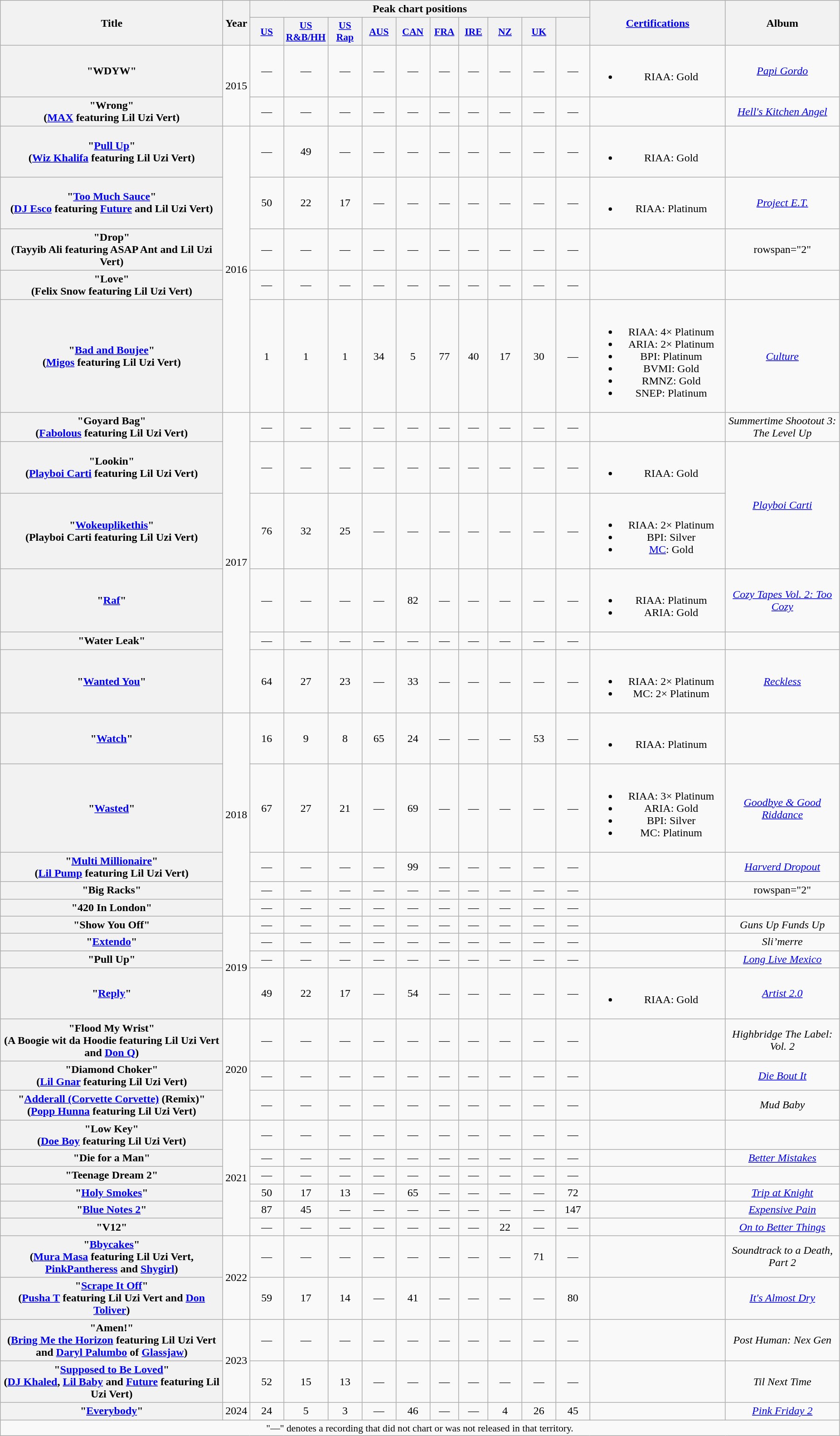<table class="wikitable plainrowheaders" style="text-align:center;">
<tr>
<th scope="col" rowspan="2" style="width:20em;">Title</th>
<th scope="col" rowspan="2" style="width:1em;">Year</th>
<th scope="col" colspan="10">Peak chart positions</th>
<th scope="col" rowspan="2" style="width:12em;"><a href='#'>Certifications</a></th>
<th scope="col" rowspan="2" style="width:10em;">Album</th>
</tr>
<tr>
<th scope="col" style="width:3em;font-size:90%;"><a href='#'>US</a><br></th>
<th scope="col" style="width:3em;font-size:90%;"><a href='#'>US R&B/HH</a><br></th>
<th scope="col" style="width:3em;font-size:90%;"><a href='#'>US<br>Rap</a><br></th>
<th scope="col" style="width:3em;font-size:90%;"><a href='#'>AUS</a><br></th>
<th scope="col" style="width:3em;font-size:90%;"><a href='#'>CAN</a><br></th>
<th scope="col" style="width:2.5em;font-size:90%;"><a href='#'>FRA</a><br></th>
<th scope="col" style="width:2.5em;font-size:90%;"><a href='#'>IRE</a><br></th>
<th scope="col" style="width:3em;font-size:90%;"><a href='#'>NZ</a><br></th>
<th scope="col" style="width:3em;font-size:90%;"><a href='#'>UK</a><br></th>
<th scope="col" style="width:3em;font-size:90%;"><a href='#'></a><br></th>
</tr>
<tr>
<th scope="row">"WDYW"<br></th>
<td rowspan="2">2015</td>
<td>—</td>
<td>—</td>
<td>—</td>
<td>—</td>
<td>—</td>
<td>—</td>
<td>—</td>
<td>—</td>
<td>—</td>
<td>—</td>
<td><br><ul><li>RIAA: Gold</li></ul></td>
<td><em><a href='#'>Papi Gordo</a></em></td>
</tr>
<tr>
<th scope="row">"Wrong"<br><span>(<a href='#'>MAX</a> featuring Lil Uzi Vert)</span></th>
<td>—</td>
<td>—</td>
<td>—</td>
<td>—</td>
<td>—</td>
<td>—</td>
<td>—</td>
<td>—</td>
<td>—</td>
<td>—</td>
<td></td>
<td><em><a href='#'>Hell's Kitchen Angel</a></em></td>
</tr>
<tr>
<th scope="row">"<a href='#'>Pull Up</a>"<br><span>(<a href='#'>Wiz Khalifa</a> featuring Lil Uzi Vert)</span></th>
<td rowspan="5">2016</td>
<td>—</td>
<td>49</td>
<td>—</td>
<td>—</td>
<td>—</td>
<td>—</td>
<td>—</td>
<td>—</td>
<td>—</td>
<td>—</td>
<td><br><ul><li>RIAA: Gold</li></ul></td>
<td></td>
</tr>
<tr>
<th scope="row">"<a href='#'>Too Much Sauce</a>"<br><span>(<a href='#'>DJ Esco</a> featuring <a href='#'>Future</a> and Lil Uzi Vert)</span></th>
<td>50</td>
<td>22</td>
<td>17</td>
<td>—</td>
<td>—</td>
<td>—</td>
<td>—</td>
<td>—</td>
<td>—</td>
<td>—</td>
<td><br><ul><li>RIAA: Platinum</li></ul></td>
<td><em><a href='#'>Project E.T.</a></em></td>
</tr>
<tr>
<th scope="row">"Drop"<br><span>(Tayyib Ali featuring ASAP Ant and Lil Uzi Vert)</span></th>
<td>—</td>
<td>—</td>
<td>—</td>
<td>—</td>
<td>—</td>
<td>—</td>
<td>—</td>
<td>—</td>
<td>—</td>
<td>—</td>
<td></td>
<td>rowspan="2" </td>
</tr>
<tr>
<th scope="row">"Love"<br><span>(Felix Snow featuring Lil Uzi Vert)</span></th>
<td>—</td>
<td>—</td>
<td>—</td>
<td>—</td>
<td>—</td>
<td>—</td>
<td>—</td>
<td>—</td>
<td>—</td>
<td>—</td>
<td></td>
</tr>
<tr>
<th scope="row">"<a href='#'>Bad and Boujee</a>"<br><span>(<a href='#'>Migos</a> featuring Lil Uzi Vert)</span></th>
<td>1</td>
<td>1</td>
<td>1</td>
<td>34</td>
<td>5</td>
<td>77</td>
<td>40</td>
<td>17</td>
<td>30</td>
<td>—</td>
<td><br><ul><li>RIAA: 4× Platinum</li><li>ARIA: 2× Platinum</li><li>BPI: Platinum</li><li>BVMI: Gold</li><li>RMNZ: Gold</li><li>SNEP: Platinum</li></ul></td>
<td><em><a href='#'>Culture</a></em></td>
</tr>
<tr>
<th scope="row">"Goyard Bag"<br><span>(<a href='#'>Fabolous</a> featuring Lil Uzi Vert)</span></th>
<td rowspan="6">2017</td>
<td>—</td>
<td>—</td>
<td>—</td>
<td>—</td>
<td>—</td>
<td>—</td>
<td>—</td>
<td>—</td>
<td>—</td>
<td>—</td>
<td></td>
<td><em>Summertime Shootout 3: The Level Up</em></td>
</tr>
<tr>
<th scope="row">"Lookin"<br><span>(<a href='#'>Playboi Carti</a> featuring Lil Uzi Vert)</span></th>
<td>—</td>
<td>—</td>
<td>—</td>
<td>—</td>
<td>—</td>
<td>—</td>
<td>—</td>
<td>—</td>
<td>—</td>
<td>—</td>
<td><br><ul><li>RIAA: Gold</li></ul></td>
<td rowspan="2"><em><a href='#'>Playboi Carti</a></em></td>
</tr>
<tr>
<th scope="row">"<a href='#'>Wokeuplikethis</a>"<br><span>(Playboi Carti featuring Lil Uzi Vert)</span></th>
<td>76</td>
<td>32</td>
<td>25</td>
<td>—</td>
<td>—</td>
<td>—</td>
<td>—</td>
<td>—</td>
<td>—</td>
<td>—</td>
<td><br><ul><li>RIAA: 2× Platinum</li><li>BPI: Silver</li><li><a href='#'>MC</a>: Gold</li></ul></td>
</tr>
<tr>
<th scope="row">"<a href='#'>Raf</a>"<br></th>
<td>—</td>
<td>—</td>
<td>—</td>
<td>—</td>
<td>82</td>
<td>—</td>
<td>—</td>
<td>—</td>
<td>—</td>
<td>—</td>
<td><br><ul><li>RIAA: Platinum</li><li>ARIA: Gold</li></ul></td>
<td><em><a href='#'>Cozy Tapes Vol. 2: Too Cozy</a></em></td>
</tr>
<tr>
<th scope="row">"Water Leak"<br></th>
<td>—</td>
<td>—</td>
<td>—</td>
<td>—</td>
<td>—</td>
<td>—</td>
<td>—</td>
<td>—</td>
<td>—</td>
<td>—</td>
<td></td>
<td></td>
</tr>
<tr>
<th scope="row">"<a href='#'>Wanted You</a>"<br></th>
<td>64</td>
<td>27</td>
<td>23</td>
<td>—</td>
<td>33</td>
<td>—</td>
<td>—</td>
<td>—</td>
<td>—</td>
<td>—</td>
<td><br><ul><li>RIAA: 2× Platinum</li><li>MC: 2× Platinum</li></ul></td>
<td><em><a href='#'>Reckless</a></em></td>
</tr>
<tr>
<th scope="row">"<a href='#'>Watch</a>"<br></th>
<td rowspan="5">2018</td>
<td>16</td>
<td>9</td>
<td>8</td>
<td>65</td>
<td>24</td>
<td>—</td>
<td>—</td>
<td>—</td>
<td>53</td>
<td>—</td>
<td><br><ul><li>RIAA: Platinum</li></ul></td>
<td></td>
</tr>
<tr>
<th scope="row">"<a href='#'>Wasted</a>"<br></th>
<td>67</td>
<td>27</td>
<td>21</td>
<td>—</td>
<td>69</td>
<td>—</td>
<td>—</td>
<td>—</td>
<td>—</td>
<td>—</td>
<td><br><ul><li>RIAA: 3× Platinum</li><li>ARIA: Gold</li><li>BPI: Silver</li><li>MC: Platinum</li></ul></td>
<td><em><a href='#'>Goodbye & Good Riddance</a></em></td>
</tr>
<tr>
<th scope="row">"<a href='#'>Multi Millionaire</a>"<br><span>(<a href='#'>Lil Pump</a> featuring Lil Uzi Vert)</span></th>
<td>—</td>
<td>—</td>
<td>—</td>
<td>—</td>
<td>99</td>
<td>—</td>
<td>—</td>
<td>—</td>
<td>—</td>
<td>—</td>
<td></td>
<td><em><a href='#'>Harverd Dropout</a></em></td>
</tr>
<tr>
<th scope="row">"Big Racks"<br></th>
<td>—</td>
<td>—</td>
<td>—</td>
<td>—</td>
<td>—</td>
<td>—</td>
<td>—</td>
<td>—</td>
<td>—</td>
<td>—</td>
<td></td>
<td>rowspan="2" </td>
</tr>
<tr>
<th scope="row">"420 In London"<br></th>
<td>—</td>
<td>—</td>
<td>—</td>
<td>—</td>
<td>—</td>
<td>—</td>
<td>—</td>
<td>—</td>
<td>—</td>
<td>—</td>
<td></td>
</tr>
<tr>
<th scope="row">"Show You Off"<br></th>
<td rowspan="4">2019</td>
<td>—</td>
<td>—</td>
<td>—</td>
<td>—</td>
<td>—</td>
<td>—</td>
<td>—</td>
<td>—</td>
<td>—</td>
<td>—</td>
<td></td>
<td><em>Guns Up Funds Up</em></td>
</tr>
<tr>
<th scope="row">"<a href='#'>Extendo</a>"<br></th>
<td>—</td>
<td>—</td>
<td>—</td>
<td>—</td>
<td>—</td>
<td>—</td>
<td>—</td>
<td>—</td>
<td>—</td>
<td>—</td>
<td></td>
<td><em>Sli’merre</em></td>
</tr>
<tr>
<th scope="row">"Pull Up"<br></th>
<td>—</td>
<td>—</td>
<td>—</td>
<td>—</td>
<td>—</td>
<td>—</td>
<td>—</td>
<td>—</td>
<td>—</td>
<td>—</td>
<td></td>
<td><em><a href='#'>Long Live Mexico</a></em></td>
</tr>
<tr>
<th scope="row">"<a href='#'>Reply</a>"<br></th>
<td>49</td>
<td>22</td>
<td>17</td>
<td>—</td>
<td>54</td>
<td>—</td>
<td>—</td>
<td>—</td>
<td>—</td>
<td>—</td>
<td><br><ul><li>RIAA: Gold</li></ul></td>
<td><em><a href='#'>Artist 2.0</a></em></td>
</tr>
<tr>
<th scope="row">"Flood My Wrist"<br><span>(A Boogie wit da Hoodie featuring Lil Uzi Vert and <a href='#'>Don Q</a>)</span></th>
<td rowspan="3">2020</td>
<td>—</td>
<td>—</td>
<td>—</td>
<td>—</td>
<td>—</td>
<td>—</td>
<td>—</td>
<td>—</td>
<td>—</td>
<td>—</td>
<td></td>
<td><em>Highbridge The Label: Vol. 2</em></td>
</tr>
<tr>
<th scope="row">"Diamond Choker"<br><span>(<a href='#'>Lil Gnar</a> featuring Lil Uzi Vert)</span></th>
<td>—</td>
<td>—</td>
<td>—</td>
<td>—</td>
<td>—</td>
<td>—</td>
<td>—</td>
<td>—</td>
<td>—</td>
<td>—</td>
<td></td>
<td><em><a href='#'>Die Bout It</a></em></td>
</tr>
<tr>
<th scope="row">"<a href='#'>Adderall (Corvette Corvette)</a> (Remix)"<br><span>(<a href='#'>Popp Hunna</a> featuring Lil Uzi Vert)</span></th>
<td>—</td>
<td>—</td>
<td>—</td>
<td>—</td>
<td>—</td>
<td>—</td>
<td>—</td>
<td>—</td>
<td>—</td>
<td>—</td>
<td></td>
<td><em>Mud Baby</em></td>
</tr>
<tr>
<th scope="row">"Low Key"<br><span>(<a href='#'>Doe Boy</a> featuring Lil Uzi Vert)</span></th>
<td rowspan="6">2021</td>
<td>—</td>
<td>—</td>
<td>—</td>
<td>—</td>
<td>—</td>
<td>—</td>
<td>—</td>
<td>—</td>
<td>—</td>
<td>—</td>
<td></td>
<td></td>
</tr>
<tr>
<th scope="row">"Die for a Man"<br></th>
<td>—</td>
<td>—</td>
<td>—</td>
<td>—</td>
<td>—</td>
<td>—</td>
<td>—</td>
<td>—</td>
<td>—</td>
<td>—</td>
<td></td>
<td><em><a href='#'>Better Mistakes</a></em></td>
</tr>
<tr>
<th scope="row">"Teenage Dream 2"<br></th>
<td>—</td>
<td>—</td>
<td>—</td>
<td>—</td>
<td>—</td>
<td>—</td>
<td>—</td>
<td>—</td>
<td>—</td>
<td>—</td>
<td></td>
<td></td>
</tr>
<tr>
<th scope="row">"<a href='#'>Holy Smokes</a>"<br></th>
<td>50</td>
<td>17</td>
<td>13</td>
<td>—</td>
<td>65</td>
<td>—</td>
<td>—</td>
<td>—</td>
<td>—</td>
<td>72</td>
<td></td>
<td><em><a href='#'>Trip at Knight</a></em></td>
</tr>
<tr>
<th scope="row">"<a href='#'>Blue Notes 2</a>" <br></th>
<td>87</td>
<td>45</td>
<td>―</td>
<td>—</td>
<td>―</td>
<td>—</td>
<td>—</td>
<td>—</td>
<td>—</td>
<td>147</td>
<td></td>
<td><em><a href='#'>Expensive Pain</a></em></td>
</tr>
<tr>
<th scope="row">"V12"<br></th>
<td>—</td>
<td>—</td>
<td>—</td>
<td>—</td>
<td>—</td>
<td>—</td>
<td>—</td>
<td>22</td>
<td>—</td>
<td>—</td>
<td></td>
<td><em><a href='#'>On to Better Things</a></em></td>
</tr>
<tr>
<th scope="row">"<a href='#'>Bbycakes</a>"<br><span>(<a href='#'>Mura Masa</a> featuring Lil Uzi Vert, <a href='#'>PinkPantheress</a> and <a href='#'>Shygirl</a>)</span></th>
<td rowspan="2">2022</td>
<td>—</td>
<td>—</td>
<td>—</td>
<td>—</td>
<td>—</td>
<td>—</td>
<td>—</td>
<td>—</td>
<td>71</td>
<td>—</td>
<td></td>
<td><em>Soundtrack to a Death, Part 2</em></td>
</tr>
<tr>
<th scope="row">"<a href='#'>Scrape It Off</a>"<br><span>(<a href='#'>Pusha T</a> featuring Lil Uzi Vert and <a href='#'>Don Toliver</a>)</span></th>
<td>59</td>
<td>17</td>
<td>14</td>
<td>—</td>
<td>41</td>
<td>—</td>
<td>—</td>
<td>—</td>
<td>—</td>
<td>80</td>
<td></td>
<td><em><a href='#'>It's Almost Dry</a></em></td>
</tr>
<tr>
<th scope="row">"Amen!"<br><span>(<a href='#'>Bring Me the Horizon</a> featuring Lil Uzi Vert and <a href='#'>Daryl Palumbo</a> of <a href='#'>Glassjaw</a>)</span></th>
<td rowspan="2">2023</td>
<td>—</td>
<td>—</td>
<td>—</td>
<td>—</td>
<td>—</td>
<td>—</td>
<td>—</td>
<td>—</td>
<td>—</td>
<td>—</td>
<td></td>
<td><em>Post Human: Nex Gen</em></td>
</tr>
<tr>
<th scope="row">"<a href='#'>Supposed to Be Loved</a>"<br><span>(<a href='#'>DJ Khaled</a>, <a href='#'>Lil Baby</a> and <a href='#'>Future</a> featuring Lil Uzi Vert)</span></th>
<td>52</td>
<td>15</td>
<td>13</td>
<td>—</td>
<td>—</td>
<td>—</td>
<td>—</td>
<td>—</td>
<td>—</td>
<td>—</td>
<td></td>
<td><em>Til Next Time</em></td>
</tr>
<tr>
<th scope="row">"<a href='#'>Everybody</a>"<br></th>
<td>2024</td>
<td>24</td>
<td>5</td>
<td>3</td>
<td>—</td>
<td>46</td>
<td>—</td>
<td>—</td>
<td>4</td>
<td>26</td>
<td>45</td>
<td></td>
<td><em><a href='#'>Pink Friday 2</a></em></td>
</tr>
<tr>
<td colspan="14" style="font-size:90%">"—" denotes a recording that did not chart or was not released in that territory.</td>
</tr>
</table>
